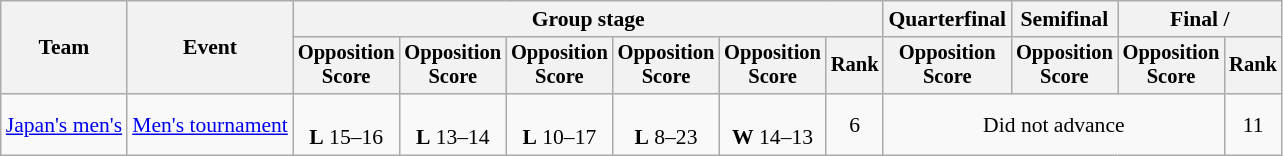<table class=wikitable style=font-size:90%;text-align:center>
<tr>
<th rowspan=2>Team</th>
<th rowspan=2>Event</th>
<th colspan=6>Group stage</th>
<th>Quarterfinal</th>
<th>Semifinal</th>
<th colspan=2>Final / </th>
</tr>
<tr style=font-size:95%>
<th>Opposition<br>Score</th>
<th>Opposition<br>Score</th>
<th>Opposition<br>Score</th>
<th>Opposition<br>Score</th>
<th>Opposition<br>Score</th>
<th>Rank</th>
<th>Opposition<br>Score</th>
<th>Opposition<br>Score</th>
<th>Opposition<br>Score</th>
<th>Rank</th>
</tr>
<tr>
<td align=left><a href='#'>Japan's men's</a></td>
<td align=left><a href='#'>Men's tournament</a></td>
<td><br><strong>L</strong> 15–16</td>
<td><br><strong>L</strong> 13–14</td>
<td><br><strong>L</strong> 10–17</td>
<td><br><strong>L</strong> 8–23</td>
<td><br><strong>W</strong> 14–13</td>
<td>6</td>
<td colspan="3">Did not advance</td>
<td>11</td>
</tr>
</table>
